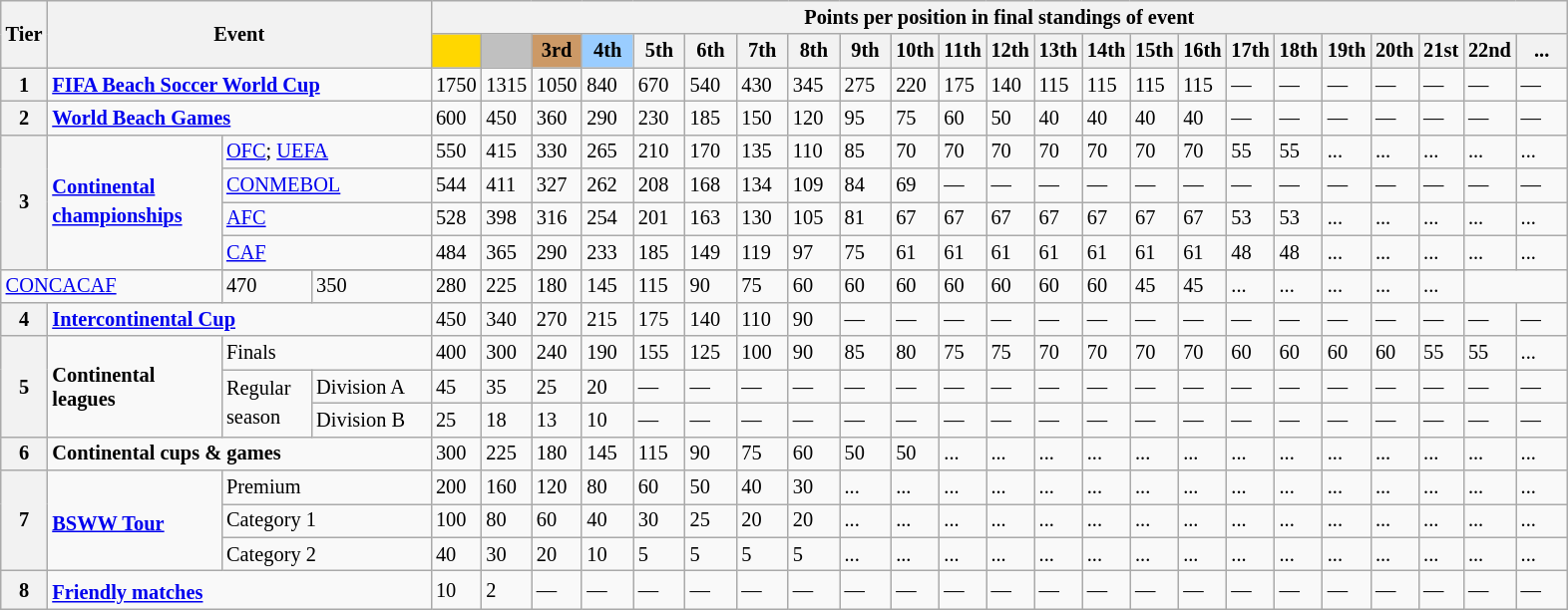<table class="wikitable" style="font-size:85%">
<tr>
<th rowspan=2>Tier</th>
<th rowspan=2 colspan=3>Event</th>
<th colspan=23>Points per position in final standings of event</th>
</tr>
<tr>
<td bgcolor=gold align=center></td>
<td bgcolor=silver align=center></td>
<td bgcolor=#cc9966 align=center><strong>3rd </strong></td>
<td bgcolor=#9acdff align=center width=28><strong>4th </strong></td>
<th width=28>5th</th>
<th width=28>6th</th>
<th width=28>7th</th>
<th width=28>8th</th>
<th width=28>9th</th>
<th>10th</th>
<th>11th</th>
<th>12th</th>
<th>13th</th>
<th>14th</th>
<th>15th</th>
<th>16th</th>
<th>17th</th>
<th>18th</th>
<th>19th</th>
<th>20th</th>
<th>21st</th>
<th>22nd</th>
<th width=28>...</th>
</tr>
<tr>
<th>1</th>
<td width=250 colspan=3><strong><a href='#'>FIFA Beach Soccer World Cup</a></strong></td>
<td>1750</td>
<td>1315</td>
<td>1050</td>
<td>840</td>
<td>670</td>
<td>540</td>
<td>430</td>
<td>345</td>
<td>275</td>
<td>220</td>
<td>175</td>
<td>140</td>
<td>115</td>
<td>115</td>
<td>115</td>
<td>115</td>
<td>—</td>
<td>—</td>
<td>—</td>
<td>—</td>
<td>—</td>
<td>—</td>
<td>—</td>
</tr>
<tr>
<th>2</th>
<td width=250 colspan=3><strong><a href='#'>World Beach Games</a></strong></td>
<td>600</td>
<td>450</td>
<td>360</td>
<td>290</td>
<td>230</td>
<td>185</td>
<td>150</td>
<td>120</td>
<td>95</td>
<td>75</td>
<td>60</td>
<td>50</td>
<td>40</td>
<td>40</td>
<td>40</td>
<td>40</td>
<td>—</td>
<td>—</td>
<td>—</td>
<td>—</td>
<td>—</td>
<td>—</td>
<td>—</td>
</tr>
<tr>
<th rowspan=5>3</th>
<td rowspan=5 width=110><strong><a href='#'>Continental championships</a></strong><sup></sup></td>
<td colspan=2><a href='#'>OFC</a>; <a href='#'>UEFA</a></td>
<td>550</td>
<td>415</td>
<td>330</td>
<td>265</td>
<td>210</td>
<td>170</td>
<td>135</td>
<td>110</td>
<td>85</td>
<td>70</td>
<td>70</td>
<td>70</td>
<td>70</td>
<td>70</td>
<td>70</td>
<td>70</td>
<td>55</td>
<td>55</td>
<td>...</td>
<td>...</td>
<td>...</td>
<td>...</td>
<td>...</td>
</tr>
<tr>
<td colspan=2><a href='#'>CONMEBOL</a></td>
<td>544</td>
<td>411</td>
<td>327</td>
<td>262</td>
<td>208</td>
<td>168</td>
<td>134</td>
<td>109</td>
<td>84</td>
<td>69</td>
<td>—</td>
<td>—</td>
<td>—</td>
<td>—</td>
<td>—</td>
<td>—</td>
<td>—</td>
<td>—</td>
<td>—</td>
<td>—</td>
<td>—</td>
<td>—</td>
<td>—</td>
</tr>
<tr>
<td colspan=2><a href='#'>AFC</a></td>
<td>528</td>
<td>398</td>
<td>316</td>
<td>254</td>
<td>201</td>
<td>163</td>
<td>130</td>
<td>105</td>
<td>81</td>
<td>67</td>
<td>67</td>
<td>67</td>
<td>67</td>
<td>67</td>
<td>67</td>
<td>67</td>
<td>53</td>
<td>53</td>
<td>...</td>
<td>...</td>
<td>...</td>
<td>...</td>
<td>...</td>
</tr>
<tr>
<td colspan=2><a href='#'>CAF</a></td>
<td>484</td>
<td>365</td>
<td>290</td>
<td>233</td>
<td>185</td>
<td>149</td>
<td>119</td>
<td>97</td>
<td>75</td>
<td>61</td>
<td>61</td>
<td>61</td>
<td>61</td>
<td>61</td>
<td>61</td>
<td>61</td>
<td>48</td>
<td>48</td>
<td>...</td>
<td>...</td>
<td>...</td>
<td>...</td>
<td>...</td>
</tr>
<tr>
</tr>
<tr>
<td colspan=2><a href='#'>CONCACAF</a></td>
<td>470</td>
<td>350</td>
<td>280</td>
<td>225</td>
<td>180</td>
<td>145</td>
<td>115</td>
<td>90</td>
<td>75</td>
<td>60</td>
<td>60</td>
<td>60</td>
<td>60</td>
<td>60</td>
<td>60</td>
<td>60</td>
<td>45</td>
<td>45</td>
<td>...</td>
<td>...</td>
<td>...</td>
<td>...</td>
<td>...</td>
</tr>
<tr>
<th>4</th>
<td colspan=3><strong><a href='#'>Intercontinental Cup</a></strong></td>
<td>450</td>
<td>340</td>
<td>270</td>
<td>215</td>
<td>175</td>
<td>140</td>
<td>110</td>
<td>90</td>
<td>—</td>
<td>—</td>
<td>—</td>
<td>—</td>
<td>—</td>
<td>—</td>
<td>—</td>
<td>—</td>
<td>—</td>
<td>—</td>
<td>—</td>
<td>—</td>
<td>—</td>
<td>—</td>
<td>—</td>
</tr>
<tr>
<th rowspan=3>5</th>
<td rowspan=3><strong>Continental leagues</strong></td>
<td colspan=2>Finals</td>
<td>400</td>
<td>300</td>
<td>240</td>
<td>190</td>
<td>155</td>
<td>125</td>
<td>100</td>
<td>90</td>
<td>85</td>
<td>80</td>
<td>75</td>
<td>75</td>
<td>70</td>
<td>70</td>
<td>70</td>
<td>70</td>
<td>60</td>
<td>60</td>
<td>60</td>
<td>60</td>
<td>55</td>
<td>55</td>
<td>...</td>
</tr>
<tr>
<td rowspan=2>Regular<br>season<sup></sup></td>
<td>Division A</td>
<td>45</td>
<td>35</td>
<td>25</td>
<td>20</td>
<td>—</td>
<td>—</td>
<td>—</td>
<td>—</td>
<td>—</td>
<td>—</td>
<td>—</td>
<td>—</td>
<td>—</td>
<td>—</td>
<td>—</td>
<td>—</td>
<td>—</td>
<td>—</td>
<td>—</td>
<td>—</td>
<td>—</td>
<td>—</td>
<td>—</td>
</tr>
<tr>
<td>Division B</td>
<td>25</td>
<td>18</td>
<td>13</td>
<td>10</td>
<td>—</td>
<td>—</td>
<td>—</td>
<td>—</td>
<td>—</td>
<td>—</td>
<td>—</td>
<td>—</td>
<td>—</td>
<td>—</td>
<td>—</td>
<td>—</td>
<td>—</td>
<td>—</td>
<td>—</td>
<td>—</td>
<td>—</td>
<td>—</td>
<td>—</td>
</tr>
<tr>
<th>6</th>
<td colspan=3><strong>Continental cups & games</strong></td>
<td>300</td>
<td>225</td>
<td>180</td>
<td>145</td>
<td>115</td>
<td>90</td>
<td>75</td>
<td>60</td>
<td>50</td>
<td>50</td>
<td>...</td>
<td>...</td>
<td>...</td>
<td>...</td>
<td>...</td>
<td>...</td>
<td>...</td>
<td>...</td>
<td>...</td>
<td>...</td>
<td>...</td>
<td>...</td>
<td>...</td>
</tr>
<tr>
<th rowspan=3>7</th>
<td rowspan=3><strong><a href='#'>BSWW Tour</a></strong><sup></sup></td>
<td colspan=2>Premium</td>
<td>200</td>
<td>160</td>
<td>120</td>
<td>80</td>
<td>60</td>
<td>50</td>
<td>40</td>
<td>30</td>
<td>...</td>
<td>...</td>
<td>...</td>
<td>...</td>
<td>...</td>
<td>...</td>
<td>...</td>
<td>...</td>
<td>...</td>
<td>...</td>
<td>...</td>
<td>...</td>
<td>...</td>
<td>...</td>
<td>...</td>
</tr>
<tr>
<td colspan=2>Category 1</td>
<td>100</td>
<td>80</td>
<td>60</td>
<td>40</td>
<td>30</td>
<td>25</td>
<td>20</td>
<td>20</td>
<td>...</td>
<td>...</td>
<td>...</td>
<td>...</td>
<td>...</td>
<td>...</td>
<td>...</td>
<td>...</td>
<td>...</td>
<td>...</td>
<td>...</td>
<td>...</td>
<td>...</td>
<td>...</td>
<td>...</td>
</tr>
<tr>
<td colspan=2>Category 2</td>
<td>40</td>
<td>30</td>
<td>20</td>
<td>10</td>
<td>5</td>
<td>5</td>
<td>5</td>
<td>5</td>
<td>...</td>
<td>...</td>
<td>...</td>
<td>...</td>
<td>...</td>
<td>...</td>
<td>...</td>
<td>...</td>
<td>...</td>
<td>...</td>
<td>...</td>
<td>...</td>
<td>...</td>
<td>...</td>
<td>...</td>
</tr>
<tr>
<th>8</th>
<td colspan=3><strong><a href='#'>Friendly matches</a></strong><sup></sup></td>
<td>10</td>
<td>2</td>
<td>—</td>
<td>—</td>
<td>—</td>
<td>—</td>
<td>—</td>
<td>—</td>
<td>—</td>
<td>—</td>
<td>—</td>
<td>—</td>
<td>—</td>
<td>—</td>
<td>—</td>
<td>—</td>
<td>—</td>
<td>—</td>
<td>—</td>
<td>—</td>
<td>—</td>
<td>—</td>
<td>—</td>
</tr>
</table>
